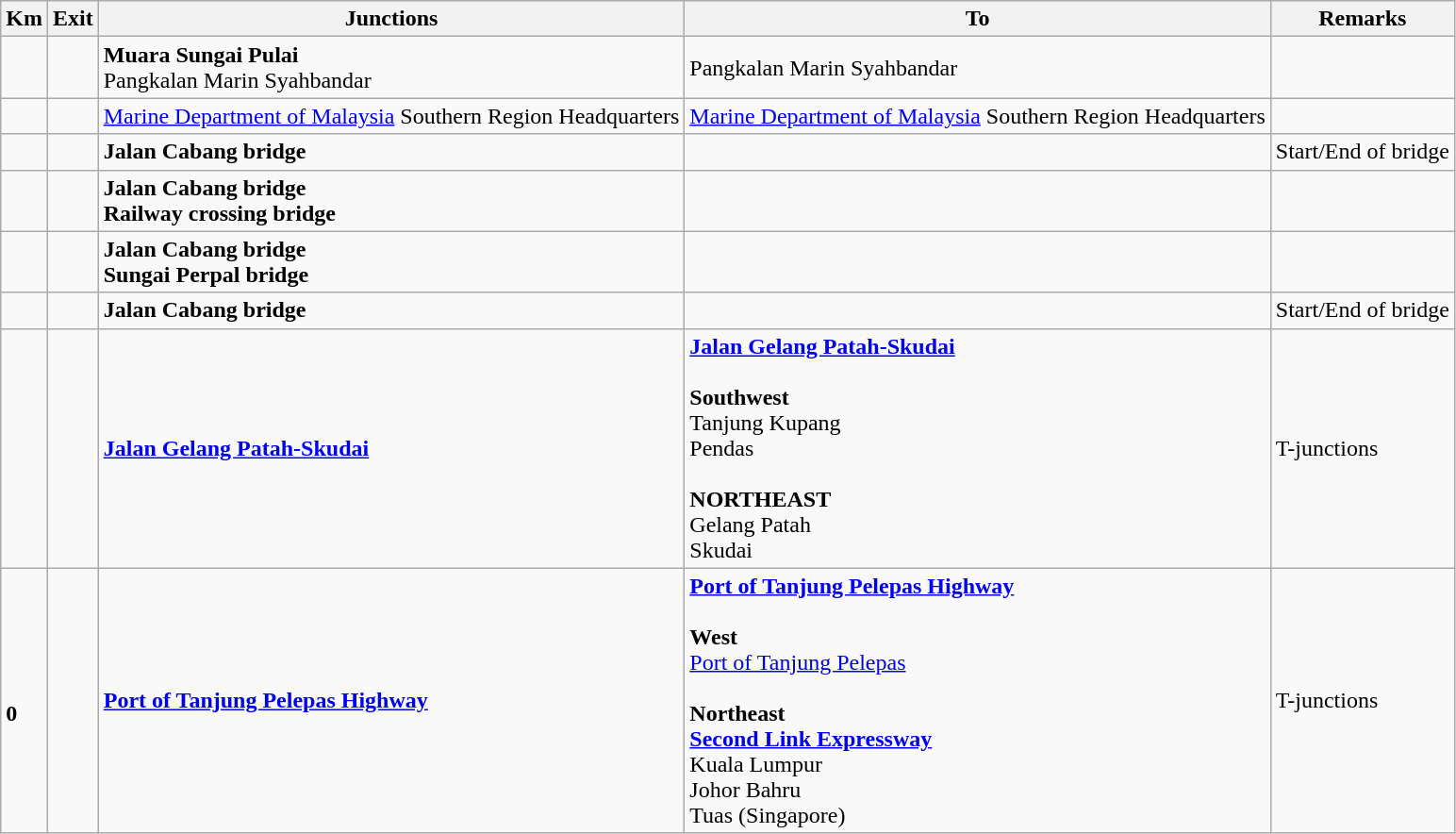<table class="wikitable">
<tr>
<th>Km</th>
<th>Exit</th>
<th>Junctions</th>
<th>To</th>
<th>Remarks</th>
</tr>
<tr>
<td></td>
<td></td>
<td><strong>Muara Sungai Pulai</strong><br>Pangkalan Marin Syahbandar</td>
<td>Pangkalan Marin Syahbandar</td>
<td></td>
</tr>
<tr>
<td></td>
<td></td>
<td><a href='#'>Marine Department of Malaysia</a> Southern Region Headquarters</td>
<td><a href='#'>Marine Department of Malaysia</a> Southern Region Headquarters</td>
<td></td>
</tr>
<tr>
<td></td>
<td></td>
<td><strong>Jalan Cabang bridge</strong></td>
<td></td>
<td>Start/End of bridge</td>
</tr>
<tr>
<td></td>
<td></td>
<td><strong>Jalan Cabang bridge</strong><br><strong>Railway crossing bridge</strong></td>
<td></td>
<td></td>
</tr>
<tr>
<td></td>
<td></td>
<td><strong>Jalan Cabang bridge</strong><br><strong>Sungai Perpal bridge</strong></td>
<td></td>
<td></td>
</tr>
<tr>
<td></td>
<td></td>
<td><strong>Jalan Cabang bridge</strong></td>
<td></td>
<td>Start/End of bridge</td>
</tr>
<tr>
<td></td>
<td></td>
<td> <strong><a href='#'>Jalan Gelang Patah-Skudai</a></strong></td>
<td> <strong><a href='#'>Jalan Gelang Patah-Skudai</a></strong><br><br><strong>Southwest</strong><br>Tanjung Kupang<br>Pendas<br><br><strong>NORTHEAST</strong><br>Gelang Patah<br>Skudai</td>
<td>T-junctions</td>
</tr>
<tr>
<td><br><strong>0</strong></td>
<td></td>
<td> <strong><a href='#'>Port of Tanjung Pelepas Highway</a></strong></td>
<td> <strong><a href='#'>Port of Tanjung Pelepas Highway</a></strong><br><br><strong>West</strong><br> <a href='#'>Port of Tanjung Pelepas</a> <br><br><strong>Northeast</strong><br>  <strong><a href='#'>Second Link Expressway</a></strong><br>  Kuala Lumpur<br> Johor Bahru<br>  Tuas (Singapore)</td>
<td>T-junctions</td>
</tr>
</table>
